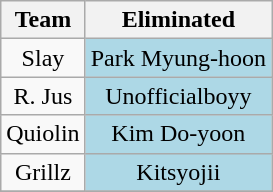<table class="wikitable" style="text-align:center">
<tr>
<th>Team</th>
<th>Eliminated</th>
</tr>
<tr>
<td>Slay</td>
<td style="background:lightblue">Park Myung-hoon</td>
</tr>
<tr>
<td>R. Jus</td>
<td style="background:lightblue">Unofficialboyy</td>
</tr>
<tr>
<td>Quiolin</td>
<td style="background:lightblue">Kim Do-yoon</td>
</tr>
<tr>
<td>Grillz</td>
<td style="background:lightblue">Kitsyojii</td>
</tr>
<tr>
</tr>
</table>
